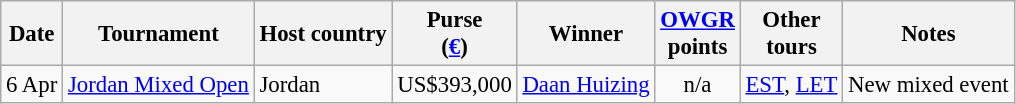<table class="wikitable" style="font-size:95%">
<tr>
<th>Date</th>
<th>Tournament</th>
<th>Host country</th>
<th>Purse<br>(<a href='#'>€</a>)</th>
<th>Winner</th>
<th><a href='#'>OWGR</a><br>points</th>
<th>Other<br>tours</th>
<th>Notes</th>
</tr>
<tr>
<td>6 Apr</td>
<td><a href='#'>Jordan Mixed Open</a></td>
<td>Jordan</td>
<td align=right>US$393,000</td>
<td> <a href='#'>Daan Huizing</a></td>
<td align=center>n/a</td>
<td><a href='#'>EST</a>, <a href='#'>LET</a></td>
<td>New mixed event</td>
</tr>
</table>
